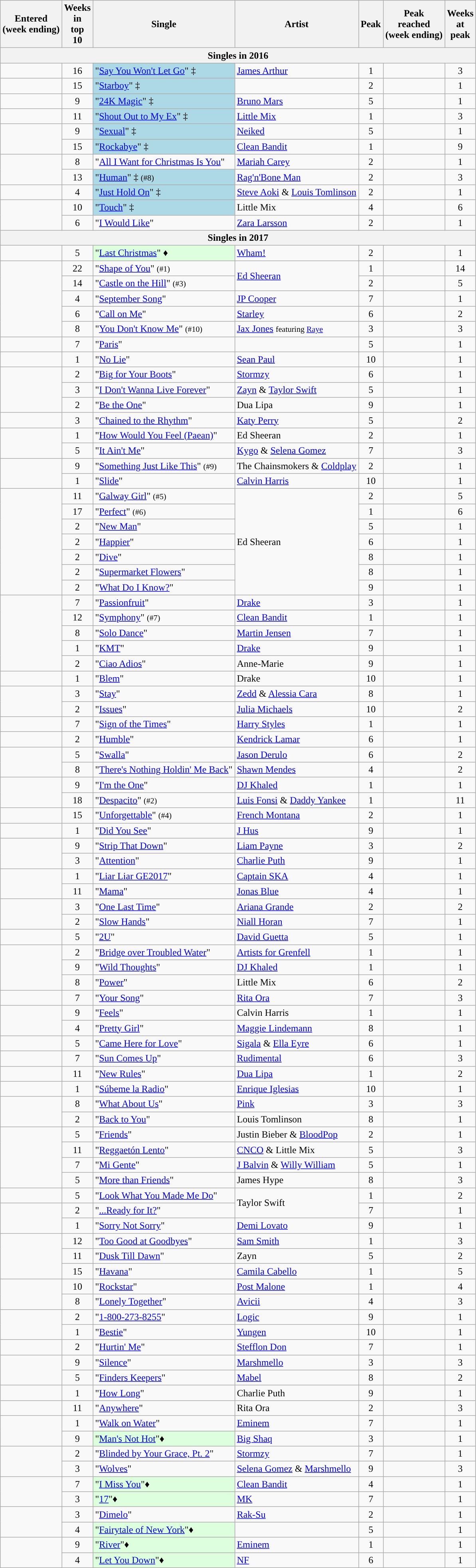<table class="wikitable sortable" style="text-align:center">
<tr>
<th>Entered <br>(week ending)</th>
<th data-sort-type="number">Weeks<br>in<br>top<br>10</th>
<th>Single</th>
<th>Artist</th>
<th data-sort-type="number">Peak</th>
<th>Peak<br>reached <br>(week ending)</th>
<th data-sort-type="number">Weeks<br>at<br>peak</th>
</tr>
<tr>
<th colspan="7">Singles in 2016</th>
</tr>
<tr>
<td></td>
<td>16</td>
<td align="left" bgcolor=lightblue>"<a href='#'>Say You Won't Let Go</a>" ‡</td>
<td align="left"><a href='#'>James Arthur</a></td>
<td>1</td>
<td></td>
<td>3</td>
</tr>
<tr>
<td></td>
<td>15</td>
<td align="left" bgcolor=lightblue>"<a href='#'>Starboy</a>" ‡</td>
<td align="left"> </td>
<td>2</td>
<td></td>
<td>1</td>
</tr>
<tr>
<td></td>
<td>9</td>
<td align="left" bgcolor=lightblue>"<a href='#'>24K Magic</a>" ‡ </td>
<td align="left"><a href='#'>Bruno Mars</a></td>
<td>5</td>
<td></td>
<td>1</td>
</tr>
<tr>
<td></td>
<td>11</td>
<td align="left" bgcolor=lightblue>"<a href='#'>Shout Out to My Ex</a>" ‡ </td>
<td align="left"><a href='#'>Little Mix</a></td>
<td>1</td>
<td></td>
<td>3</td>
</tr>
<tr>
<td rowspan="2"></td>
<td>9</td>
<td align="left" bgcolor=lightblue>"<a href='#'>Sexual</a>" ‡ </td>
<td align="left"><a href='#'>Neiked</a> </td>
<td>5</td>
<td></td>
<td>1</td>
</tr>
<tr>
<td>15</td>
<td align="left" bgcolor=lightblue>"<a href='#'>Rockabye</a>" ‡</td>
<td align="left"><a href='#'>Clean Bandit</a> </td>
<td>1</td>
<td></td>
<td>9</td>
</tr>
<tr>
<td rowspan="2"></td>
<td>8</td>
<td align="left">"<a href='#'>All I Want for Christmas Is You</a>" </td>
<td align="left"><a href='#'>Mariah Carey</a></td>
<td>2</td>
<td></td>
<td>1</td>
</tr>
<tr>
<td>13</td>
<td align="left" bgcolor=lightblue>"<a href='#'>Human</a>" ‡ <small>(#8)</small></td>
<td align="left"><a href='#'>Rag'n'Bone Man</a></td>
<td>2</td>
<td></td>
<td>3</td>
</tr>
<tr>
<td></td>
<td>4</td>
<td align="left" bgcolor=lightblue>"<a href='#'>Just Hold On</a>" ‡ </td>
<td align="left"><a href='#'>Steve Aoki</a> & <a href='#'>Louis Tomlinson</a></td>
<td>2</td>
<td></td>
<td>1</td>
</tr>
<tr>
<td rowspan="2"></td>
<td>10</td>
<td align="left" bgcolor=lightblue>"<a href='#'>Touch</a>" ‡</td>
<td align="left">Little Mix</td>
<td>4</td>
<td></td>
<td>6</td>
</tr>
<tr>
<td>6</td>
<td align="left">"<a href='#'>I Would Like</a>"</td>
<td align="left"><a href='#'>Zara Larsson</a></td>
<td>2</td>
<td></td>
<td>1</td>
</tr>
<tr>
<th colspan="7">Singles in 2017</th>
</tr>
<tr>
<td></td>
<td>5</td>
<td align="left" bgcolor=#DDFFDD>"<a href='#'>Last Christmas</a>" ♦ </td>
<td align="left"><a href='#'>Wham!</a></td>
<td>2</td>
<td></td>
<td>1</td>
</tr>
<tr>
<td rowspan="5"></td>
<td>22</td>
<td align="left">"<a href='#'>Shape of You</a>" <small>(#1)</small></td>
<td align="left" rowspan="2"><a href='#'>Ed Sheeran</a></td>
<td>1</td>
<td></td>
<td>14</td>
</tr>
<tr>
<td>14</td>
<td align="left">"<a href='#'>Castle on the Hill</a>" <small>(#3)</small></td>
<td>2</td>
<td></td>
<td>5</td>
</tr>
<tr>
<td>4</td>
<td align="left">"<a href='#'>September Song</a>"</td>
<td align="left"><a href='#'>JP Cooper</a></td>
<td>7</td>
<td></td>
<td>1</td>
</tr>
<tr>
<td>6</td>
<td align="left">"<a href='#'>Call on Me</a>"</td>
<td align="left"><a href='#'>Starley</a></td>
<td>6</td>
<td></td>
<td>2</td>
</tr>
<tr>
<td>8</td>
<td align="left">"<a href='#'>You Don't Know Me</a>" <small>(#10)</small></td>
<td align="left"><a href='#'>Jax Jones</a> <small> featuring <a href='#'>Raye</a> </small></td>
<td>3</td>
<td></td>
<td>3</td>
</tr>
<tr>
<td></td>
<td>7</td>
<td align="left">"<a href='#'>Paris</a>"</td>
<td align="left"></td>
<td>5</td>
<td></td>
<td>1</td>
</tr>
<tr>
<td></td>
<td>1</td>
<td align="left">"<a href='#'>No Lie</a>"</td>
<td align="left"><a href='#'>Sean Paul</a> </td>
<td>10</td>
<td></td>
<td>1</td>
</tr>
<tr>
<td rowspan="3"></td>
<td>2</td>
<td align="left">"<a href='#'>Big for Your Boots</a>" </td>
<td align="left"><a href='#'>Stormzy</a></td>
<td>6</td>
<td></td>
<td>1</td>
</tr>
<tr>
<td>3</td>
<td align="left">"<a href='#'>I Don't Wanna Live Forever</a>"</td>
<td align="left"><a href='#'>Zayn</a> & <a href='#'>Taylor Swift</a></td>
<td>5</td>
<td></td>
<td>1</td>
</tr>
<tr>
<td>2</td>
<td align="left">"<a href='#'>Be the One</a>"</td>
<td align="left">Dua Lipa</td>
<td>9</td>
<td></td>
<td>1</td>
</tr>
<tr>
<td></td>
<td>3</td>
<td align="left">"<a href='#'>Chained to the Rhythm</a>"</td>
<td align="left"><a href='#'>Katy Perry</a> </td>
<td>5</td>
<td></td>
<td>2</td>
</tr>
<tr>
<td rowspan="2"></td>
<td>1</td>
<td align="left">"<a href='#'>How Would You Feel (Paean)</a>"</td>
<td align="left">Ed Sheeran</td>
<td>2</td>
<td></td>
<td>1</td>
</tr>
<tr>
<td>5</td>
<td align="left">"<a href='#'>It Ain't Me</a>" </td>
<td align="left"><a href='#'>Kygo</a> & <a href='#'>Selena Gomez</a></td>
<td>7</td>
<td></td>
<td>3</td>
</tr>
<tr>
<td rowspan="2"></td>
<td>9</td>
<td align="left">"<a href='#'>Something Just Like This</a>" <small>(#9)</small></td>
<td align="left">The Chainsmokers & <a href='#'>Coldplay</a></td>
<td>2</td>
<td></td>
<td>1</td>
</tr>
<tr>
<td>1</td>
<td align="left">"<a href='#'>Slide</a>"</td>
<td align="left"><a href='#'>Calvin Harris</a> </td>
<td>10</td>
<td></td>
<td>1</td>
</tr>
<tr>
<td rowspan="7"></td>
<td>11</td>
<td align="left">"<a href='#'>Galway Girl</a>" <small>(#5)</small></td>
<td align="left" rowspan="7">Ed Sheeran</td>
<td>2</td>
<td></td>
<td>5</td>
</tr>
<tr>
<td>17</td>
<td align="left">"<a href='#'>Perfect</a>" <small>(#6)</small> </td>
<td>1</td>
<td></td>
<td>6</td>
</tr>
<tr>
<td>2</td>
<td align="left">"<a href='#'>New Man</a>"</td>
<td>5</td>
<td></td>
<td>1</td>
</tr>
<tr>
<td>2</td>
<td align="left">"<a href='#'>Happier</a>"</td>
<td>6</td>
<td></td>
<td>1</td>
</tr>
<tr>
<td>2</td>
<td align="left">"<a href='#'>Dive</a>"</td>
<td>8</td>
<td></td>
<td>1</td>
</tr>
<tr>
<td>2</td>
<td align="left">"<a href='#'>Supermarket Flowers</a>"</td>
<td>8</td>
<td></td>
<td>1</td>
</tr>
<tr>
<td>2</td>
<td align="left">"<a href='#'>What Do I Know?</a>"</td>
<td>9</td>
<td></td>
<td>1</td>
</tr>
<tr>
<td rowspan="5"></td>
<td>7</td>
<td align="left">"<a href='#'>Passionfruit</a>"</td>
<td align="left"><a href='#'>Drake</a></td>
<td>3</td>
<td></td>
<td>1</td>
</tr>
<tr>
<td>12</td>
<td align="left">"<a href='#'>Symphony</a>" <small>(#7)</small></td>
<td align="left"><a href='#'>Clean Bandit</a> </td>
<td>1</td>
<td></td>
<td>1</td>
</tr>
<tr>
<td>8</td>
<td align="left">"<a href='#'>Solo Dance</a>"</td>
<td align="left"><a href='#'>Martin Jensen</a></td>
<td>7</td>
<td></td>
<td>1</td>
</tr>
<tr>
<td>1</td>
<td align="left">"<a href='#'>KMT</a>"</td>
<td align="left"><a href='#'>Drake</a> </td>
<td>9</td>
<td></td>
<td>1</td>
</tr>
<tr>
<td>2</td>
<td align="left">"<a href='#'>Ciao Adios</a>"</td>
<td align="left">Anne-Marie</td>
<td>9</td>
<td></td>
<td>1</td>
</tr>
<tr>
<td></td>
<td>1</td>
<td align="left">"<a href='#'>Blem</a>"</td>
<td align="left">Drake</td>
<td>10</td>
<td></td>
<td>1</td>
</tr>
<tr>
<td rowspan="2"></td>
<td>3</td>
<td align="left">"<a href='#'>Stay</a>"</td>
<td align="left"><a href='#'>Zedd</a> & <a href='#'>Alessia Cara</a></td>
<td>8</td>
<td></td>
<td>1</td>
</tr>
<tr>
<td>2</td>
<td align="left">"<a href='#'>Issues</a>" </td>
<td align="left"><a href='#'>Julia Michaels</a></td>
<td>10</td>
<td></td>
<td>2</td>
</tr>
<tr>
<td></td>
<td>7</td>
<td align="left">"<a href='#'>Sign of the Times</a>"</td>
<td align="left"><a href='#'>Harry Styles</a></td>
<td>1</td>
<td></td>
<td>1</td>
</tr>
<tr>
<td></td>
<td>2</td>
<td align="left">"<a href='#'>Humble</a>"</td>
<td align="left"><a href='#'>Kendrick Lamar</a></td>
<td>6</td>
<td></td>
<td>1</td>
</tr>
<tr>
<td rowspan="2"></td>
<td>5</td>
<td align="left">"<a href='#'>Swalla</a>"</td>
<td align="left"><a href='#'>Jason Derulo</a> </td>
<td>6</td>
<td></td>
<td>2</td>
</tr>
<tr>
<td>8</td>
<td align="left">"<a href='#'>There's Nothing Holdin' Me Back</a>"</td>
<td align="left"><a href='#'>Shawn Mendes</a></td>
<td>4</td>
<td></td>
<td>2</td>
</tr>
<tr>
<td rowspan="2"></td>
<td>9</td>
<td align="left">"<a href='#'>I'm the One</a>"</td>
<td align="left"><a href='#'>DJ Khaled</a> </td>
<td>1</td>
<td></td>
<td>1</td>
</tr>
<tr>
<td>18</td>
<td align="left">"<a href='#'>Despacito</a>" <small>(#2)</small></td>
<td align="left"><a href='#'>Luis Fonsi</a> & <a href='#'>Daddy Yankee</a> </td>
<td>1</td>
<td></td>
<td>11</td>
</tr>
<tr>
<td></td>
<td>15</td>
<td align="left">"<a href='#'>Unforgettable</a>" <small>(#4)</small></td>
<td align="left"><a href='#'>French Montana</a> </td>
<td>2</td>
<td></td>
<td>1</td>
</tr>
<tr>
<td></td>
<td>1</td>
<td align="left">"<a href='#'>Did You See</a>"</td>
<td align="left"><a href='#'>J Hus</a></td>
<td>9</td>
<td></td>
<td>1</td>
</tr>
<tr>
<td rowspan="2"></td>
<td>9</td>
<td align="left">"<a href='#'>Strip That Down</a>"</td>
<td align="left"><a href='#'>Liam Payne</a> </td>
<td>3</td>
<td></td>
<td>2</td>
</tr>
<tr>
<td>3</td>
<td align="left">"<a href='#'>Attention</a>" </td>
<td align="left"><a href='#'>Charlie Puth</a></td>
<td>9</td>
<td></td>
<td>1</td>
</tr>
<tr>
<td rowspan="2"></td>
<td>1</td>
<td align="left">"<a href='#'>Liar Liar GE2017</a>"</td>
<td align="left"><a href='#'>Captain SKA</a></td>
<td>4</td>
<td></td>
<td>1</td>
</tr>
<tr>
<td>11</td>
<td align="left">"<a href='#'>Mama</a>"</td>
<td align="left"><a href='#'>Jonas Blue</a> </td>
<td>4</td>
<td></td>
<td>1</td>
</tr>
<tr>
<td rowspan="2"></td>
<td>3</td>
<td align="left">"<a href='#'>One Last Time</a>"</td>
<td align="left"><a href='#'>Ariana Grande</a></td>
<td>2</td>
<td></td>
<td>2</td>
</tr>
<tr>
<td>2</td>
<td align="left">"<a href='#'>Slow Hands</a>"</td>
<td align="left"><a href='#'>Niall Horan</a></td>
<td>7</td>
<td></td>
<td>1</td>
</tr>
<tr>
<td></td>
<td>5</td>
<td align="left">"<a href='#'>2U</a>" </td>
<td align="left"><a href='#'>David Guetta</a> </td>
<td>5</td>
<td></td>
<td>1</td>
</tr>
<tr>
<td rowspan="3"></td>
<td>2</td>
<td align="left">"<a href='#'>Bridge over Troubled Water</a>" </td>
<td align="left"><a href='#'>Artists for Grenfell</a></td>
<td>1</td>
<td></td>
<td>1</td>
</tr>
<tr>
<td>9</td>
<td align="left">"<a href='#'>Wild Thoughts</a>"</td>
<td align="left"><a href='#'>DJ Khaled</a> </td>
<td>1</td>
<td></td>
<td>1</td>
</tr>
<tr>
<td>8</td>
<td align="left">"<a href='#'>Power</a>"</td>
<td align="left">Little Mix </td>
<td>6</td>
<td></td>
<td>2</td>
</tr>
<tr>
<td></td>
<td>7</td>
<td align="left">"<a href='#'>Your Song</a>" </td>
<td align="left"><a href='#'>Rita Ora</a></td>
<td>7</td>
<td></td>
<td>3</td>
</tr>
<tr>
<td rowspan="2"></td>
<td>9</td>
<td align="left">"<a href='#'>Feels</a>"</td>
<td align="left">Calvin Harris </td>
<td>1</td>
<td></td>
<td>1</td>
</tr>
<tr>
<td>4</td>
<td align="left">"<a href='#'>Pretty Girl</a>"</td>
<td align="left"><a href='#'>Maggie Lindemann</a></td>
<td>8</td>
<td></td>
<td>1</td>
</tr>
<tr>
<td></td>
<td>5</td>
<td align="left">"<a href='#'>Came Here for Love</a>" </td>
<td align="left"><a href='#'>Sigala</a> & <a href='#'>Ella Eyre</a></td>
<td>6</td>
<td></td>
<td>1</td>
</tr>
<tr>
<td></td>
<td>7</td>
<td align="left">"<a href='#'>Sun Comes Up</a>"</td>
<td align="left"><a href='#'>Rudimental</a> </td>
<td>6</td>
<td></td>
<td>3</td>
</tr>
<tr>
<td></td>
<td>11</td>
<td align="left">"<a href='#'>New Rules</a>"</td>
<td align="left"><a href='#'>Dua Lipa</a></td>
<td>1</td>
<td></td>
<td>2</td>
</tr>
<tr>
<td></td>
<td>1</td>
<td align="left">"<a href='#'>Súbeme la Radio</a>"</td>
<td align="left"><a href='#'>Enrique Iglesias</a> </td>
<td>10</td>
<td></td>
<td>1</td>
</tr>
<tr>
<td rowspan="2"></td>
<td>8</td>
<td align="left">"<a href='#'>What About Us</a>"</td>
<td align="left"><a href='#'>Pink</a></td>
<td>3</td>
<td></td>
<td>3</td>
</tr>
<tr>
<td>2</td>
<td align="left">"<a href='#'>Back to You</a>"</td>
<td align="left">Louis Tomlinson </td>
<td>8</td>
<td></td>
<td>1</td>
</tr>
<tr>
<td rowspan="4"></td>
<td>5</td>
<td align="left">"<a href='#'>Friends</a>"</td>
<td align="left">Justin Bieber & <a href='#'>BloodPop</a></td>
<td>2</td>
<td></td>
<td>1</td>
</tr>
<tr>
<td>11</td>
<td align="left">"<a href='#'>Reggaetón Lento</a>" </td>
<td align="left"><a href='#'>CNCO</a> & Little Mix</td>
<td>5</td>
<td></td>
<td>3</td>
</tr>
<tr>
<td>7</td>
<td align="left">"<a href='#'>Mi Gente</a>" </td>
<td align="left"><a href='#'>J Balvin</a> & <a href='#'>Willy William</a></td>
<td>5</td>
<td></td>
<td>1</td>
</tr>
<tr>
<td>5</td>
<td align="left">"<a href='#'>More than Friends</a>" </td>
<td align="left">James Hype </td>
<td>8</td>
<td></td>
<td>3</td>
</tr>
<tr>
<td></td>
<td>5</td>
<td align="left">"<a href='#'>Look What You Made Me Do</a>"</td>
<td align="left" rowspan="2">Taylor Swift</td>
<td>1</td>
<td></td>
<td>2</td>
</tr>
<tr>
<td rowspan="2"></td>
<td>2</td>
<td align="left">"<a href='#'>...Ready for It?</a>"</td>
<td>7</td>
<td></td>
<td>1</td>
</tr>
<tr>
<td>1</td>
<td align="left">"<a href='#'>Sorry Not Sorry</a>"</td>
<td align="left"><a href='#'>Demi Lovato</a></td>
<td>9</td>
<td></td>
<td>1</td>
</tr>
<tr>
<td rowspan="3"></td>
<td>12</td>
<td align="left">"<a href='#'>Too Good at Goodbyes</a>"</td>
<td align="left"><a href='#'>Sam Smith</a></td>
<td>1</td>
<td></td>
<td>3</td>
</tr>
<tr>
<td>11</td>
<td align="left">"<a href='#'>Dusk Till Dawn</a>"</td>
<td align="left">Zayn </td>
<td>5</td>
<td></td>
<td>2</td>
</tr>
<tr>
<td>15</td>
<td align="left">"<a href='#'>Havana</a>"</td>
<td align="left"><a href='#'>Camila Cabello</a> </td>
<td>1</td>
<td></td>
<td>5</td>
</tr>
<tr>
<td rowspan="2"></td>
<td>10</td>
<td align="left">"<a href='#'>Rockstar</a>"</td>
<td align="left"><a href='#'>Post Malone</a> </td>
<td>1</td>
<td></td>
<td>4</td>
</tr>
<tr>
<td>8</td>
<td align="left">"<a href='#'>Lonely Together</a>"</td>
<td align="left"><a href='#'>Avicii</a> </td>
<td>4</td>
<td></td>
<td>3</td>
</tr>
<tr>
<td rowspan="2"></td>
<td>2</td>
<td align="left">"<a href='#'>1-800-273-8255</a>"</td>
<td align="left"><a href='#'>Logic</a> </td>
<td>9</td>
<td></td>
<td>1</td>
</tr>
<tr>
<td>1</td>
<td align="left">"<a href='#'>Bestie</a>"</td>
<td align="left"><a href='#'>Yungen</a> </td>
<td>10</td>
<td></td>
<td>1</td>
</tr>
<tr>
<td></td>
<td>2</td>
<td align="left">"<a href='#'>Hurtin' Me</a>"</td>
<td align="left"><a href='#'>Stefflon Don</a> </td>
<td>7</td>
<td></td>
<td>1</td>
</tr>
<tr>
<td rowspan="2"></td>
<td>9</td>
<td align="left">"<a href='#'>Silence</a>"</td>
<td align="left"><a href='#'>Marshmello</a> </td>
<td>3</td>
<td></td>
<td>3</td>
</tr>
<tr>
<td>5</td>
<td align="left">"<a href='#'>Finders Keepers</a>"</td>
<td align="left"><a href='#'>Mabel</a> </td>
<td>8</td>
<td></td>
<td>2</td>
</tr>
<tr>
<td></td>
<td>1</td>
<td align="left">"<a href='#'>How Long</a>"</td>
<td align="left">Charlie Puth</td>
<td>9</td>
<td></td>
<td>1</td>
</tr>
<tr>
<td></td>
<td>11</td>
<td align="left">"<a href='#'>Anywhere</a>"</td>
<td align="left">Rita Ora</td>
<td>2</td>
<td></td>
<td>3</td>
</tr>
<tr>
<td rowspan="2"></td>
<td>1</td>
<td align="left">"<a href='#'>Walk on Water</a>"</td>
<td align="left"><a href='#'>Eminem</a> </td>
<td>7</td>
<td></td>
<td>1</td>
</tr>
<tr>
<td>9</td>
<td align="left" bgcolor=#DDFFDD>"<a href='#'>Man's Not Hot</a>"♦</td>
<td align="left"><a href='#'>Big Shaq</a></td>
<td>3</td>
<td></td>
<td>1</td>
</tr>
<tr>
<td rowspan="2"></td>
<td>2</td>
<td align="left">"<a href='#'>Blinded by Your Grace, Pt. 2</a>"</td>
<td align="left"><a href='#'>Stormzy</a> </td>
<td>7</td>
<td></td>
<td>1</td>
</tr>
<tr>
<td>3</td>
<td align="left">"<a href='#'>Wolves</a>"</td>
<td align="left"><a href='#'>Selena Gomez</a> & <a href='#'>Marshmello</a></td>
<td>9</td>
<td></td>
<td>3</td>
</tr>
<tr>
<td rowspan="2"></td>
<td>7</td>
<td align="left" bgcolor=#DDFFDD>"<a href='#'>I Miss You</a>"♦</td>
<td align="left"><a href='#'>Clean Bandit</a> </td>
<td>4</td>
<td></td>
<td>1</td>
</tr>
<tr>
<td>3</td>
<td align="left" bgcolor=#DDFFDD>"<a href='#'>17</a>"♦</td>
<td align="left"><a href='#'>MK</a></td>
<td>7</td>
<td></td>
<td>1</td>
</tr>
<tr>
<td rowspan="2"></td>
<td>3</td>
<td align="left">"<a href='#'>Dimelo</a>"</td>
<td align="left"><a href='#'>Rak-Su</a> </td>
<td>2</td>
<td></td>
<td>1</td>
</tr>
<tr>
<td>4</td>
<td align="left" bgcolor=#DDFFDD>"<a href='#'>Fairytale of New York</a>"♦ </td>
<td align="left"> </td>
<td>5</td>
<td></td>
<td>1</td>
</tr>
<tr>
<td rowspan="2"></td>
<td>9</td>
<td align="left" bgcolor=#DDFFDD>"<a href='#'>River</a>"♦</td>
<td align="left"><a href='#'>Eminem</a> </td>
<td>1</td>
<td></td>
<td>1</td>
</tr>
<tr>
<td>4</td>
<td align="left" bgcolor=#DDFFDD>"<a href='#'>Let You Down</a>"♦</td>
<td align="left"><a href='#'>NF</a></td>
<td>6</td>
<td></td>
<td>1</td>
</tr>
</table>
